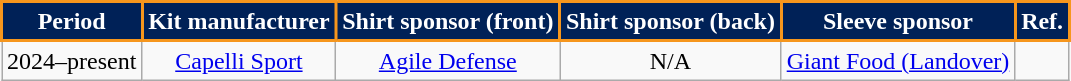<table class="wikitable" style="text-align:center;margin-left:;">
<tr>
<th style="background-color:#002157; color:#FFFFFF; border:2px solid #F6961D;">Period</th>
<th style="background-color:#002157; color:#FFFFFF; border:2px solid #F6961D;">Kit manufacturer</th>
<th style="background-color:#002157; color:#FFFFFF; border:2px solid #F6961D;">Shirt sponsor (front)</th>
<th style="background-color:#002157; color:#FFFFFF; border:2px solid #F6961D;">Shirt sponsor (back)</th>
<th style="background-color:#002157; color:#FFFFFF; border:2px solid #F6961D;">Sleeve sponsor</th>
<th style="background-color:#002157; color:#FFFFFF; border:2px solid #F6961D;">Ref.</th>
</tr>
<tr>
<td>2024–present</td>
<td><a href='#'>Capelli Sport</a></td>
<td><a href='#'>Agile Defense</a></td>
<td>N/A</td>
<td><a href='#'>Giant Food (Landover)</a></td>
<td></td>
</tr>
</table>
